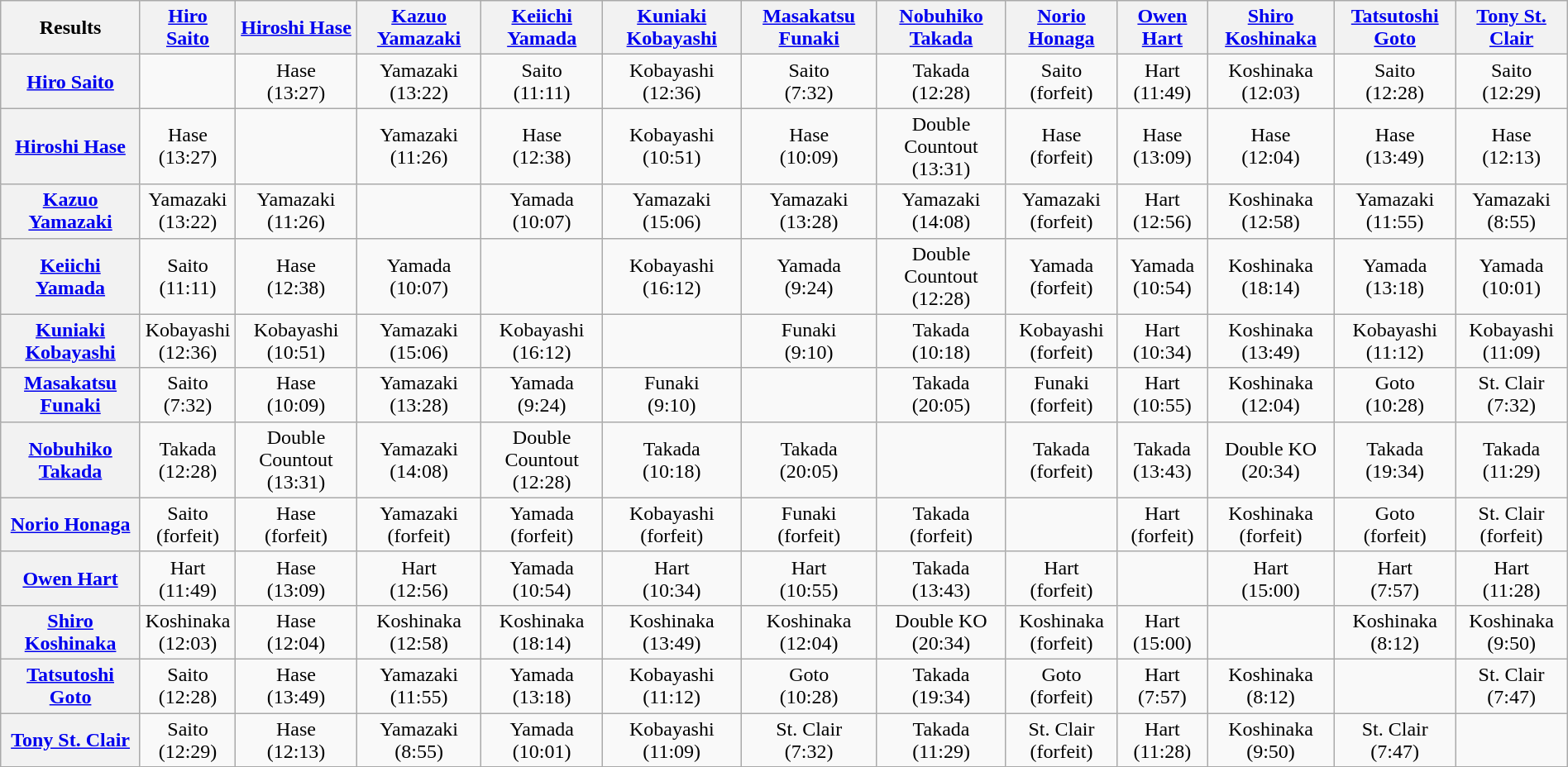<table class="wikitable" style="text-align:center; margin: 1em auto 1em auto">
<tr align="center">
<th>Results</th>
<th><a href='#'>Hiro Saito</a></th>
<th><a href='#'>Hiroshi Hase</a></th>
<th><a href='#'>Kazuo Yamazaki</a></th>
<th><a href='#'>Keiichi Yamada</a></th>
<th><a href='#'>Kuniaki Kobayashi</a></th>
<th><a href='#'>Masakatsu Funaki</a></th>
<th><a href='#'>Nobuhiko Takada</a></th>
<th><a href='#'>Norio Honaga</a></th>
<th><a href='#'>Owen Hart</a></th>
<th><a href='#'>Shiro Koshinaka</a></th>
<th><a href='#'>Tatsutoshi Goto</a></th>
<th><a href='#'>Tony St. Clair</a></th>
</tr>
<tr>
<th><a href='#'>Hiro Saito</a></th>
<td></td>
<td>Hase<br>(13:27)</td>
<td>Yamazaki<br>(13:22)</td>
<td>Saito<br>(11:11)</td>
<td>Kobayashi<br>(12:36)</td>
<td>Saito<br>(7:32)</td>
<td>Takada<br>(12:28)</td>
<td>Saito<br>(forfeit)</td>
<td>Hart<br>(11:49)</td>
<td>Koshinaka<br>(12:03)</td>
<td>Saito<br>(12:28)</td>
<td>Saito<br>(12:29)</td>
</tr>
<tr>
<th><a href='#'>Hiroshi Hase</a></th>
<td>Hase<br>(13:27)</td>
<td></td>
<td>Yamazaki<br>(11:26)</td>
<td>Hase<br>(12:38)</td>
<td>Kobayashi<br>(10:51)</td>
<td>Hase<br>(10:09)</td>
<td>Double Countout<br>(13:31)</td>
<td>Hase<br>(forfeit)</td>
<td>Hase<br>(13:09)</td>
<td>Hase<br>(12:04)</td>
<td>Hase<br>(13:49)</td>
<td>Hase<br>(12:13)</td>
</tr>
<tr>
<th><a href='#'>Kazuo Yamazaki</a></th>
<td>Yamazaki<br>(13:22)</td>
<td>Yamazaki<br>(11:26)</td>
<td></td>
<td>Yamada<br>(10:07)</td>
<td>Yamazaki<br>(15:06)</td>
<td>Yamazaki<br>(13:28)</td>
<td>Yamazaki<br>(14:08)</td>
<td>Yamazaki<br>(forfeit)</td>
<td>Hart<br>(12:56)</td>
<td>Koshinaka<br>(12:58)</td>
<td>Yamazaki<br>(11:55)</td>
<td>Yamazaki<br>(8:55)</td>
</tr>
<tr>
<th><a href='#'>Keiichi Yamada</a></th>
<td>Saito<br>(11:11)</td>
<td>Hase<br>(12:38)</td>
<td>Yamada<br>(10:07)</td>
<td></td>
<td>Kobayashi<br>(16:12)</td>
<td>Yamada<br>(9:24)</td>
<td>Double Countout<br>(12:28)</td>
<td>Yamada<br>(forfeit)</td>
<td>Yamada<br>(10:54)</td>
<td>Koshinaka<br>(18:14)</td>
<td>Yamada<br>(13:18)</td>
<td>Yamada<br>(10:01)</td>
</tr>
<tr>
<th><a href='#'>Kuniaki Kobayashi</a></th>
<td>Kobayashi<br>(12:36)</td>
<td>Kobayashi<br>(10:51)</td>
<td>Yamazaki<br>(15:06)</td>
<td>Kobayashi<br>(16:12)</td>
<td></td>
<td>Funaki<br>(9:10)</td>
<td>Takada<br>(10:18)</td>
<td>Kobayashi<br>(forfeit)</td>
<td>Hart<br>(10:34)</td>
<td>Koshinaka<br>(13:49)</td>
<td>Kobayashi<br>(11:12)</td>
<td>Kobayashi<br>(11:09)</td>
</tr>
<tr>
<th><a href='#'>Masakatsu Funaki</a></th>
<td>Saito<br>(7:32)</td>
<td>Hase<br>(10:09)</td>
<td>Yamazaki<br>(13:28)</td>
<td>Yamada<br>(9:24)</td>
<td>Funaki<br>(9:10)</td>
<td></td>
<td>Takada<br>(20:05)</td>
<td>Funaki<br>(forfeit)</td>
<td>Hart<br>(10:55)</td>
<td>Koshinaka<br>(12:04)</td>
<td>Goto<br>(10:28)</td>
<td>St. Clair<br>(7:32)</td>
</tr>
<tr>
<th><a href='#'>Nobuhiko Takada</a></th>
<td>Takada<br>(12:28)</td>
<td>Double Countout<br>(13:31)</td>
<td>Yamazaki<br>(14:08)</td>
<td>Double Countout<br>(12:28)</td>
<td>Takada<br>(10:18)</td>
<td>Takada<br>(20:05)</td>
<td></td>
<td>Takada<br>(forfeit)</td>
<td>Takada<br>(13:43)</td>
<td>Double KO<br>(20:34)</td>
<td>Takada<br>(19:34)</td>
<td>Takada<br>(11:29)</td>
</tr>
<tr>
<th><a href='#'>Norio Honaga</a></th>
<td>Saito<br>(forfeit)</td>
<td>Hase<br>(forfeit)</td>
<td>Yamazaki<br>(forfeit)</td>
<td>Yamada<br>(forfeit)</td>
<td>Kobayashi<br>(forfeit)</td>
<td>Funaki<br>(forfeit)</td>
<td>Takada<br>(forfeit)</td>
<td></td>
<td>Hart<br>(forfeit)</td>
<td>Koshinaka<br>(forfeit)</td>
<td>Goto<br>(forfeit)</td>
<td>St. Clair<br>(forfeit)</td>
</tr>
<tr>
<th><a href='#'>Owen Hart</a></th>
<td>Hart<br>(11:49)</td>
<td>Hase<br>(13:09)</td>
<td>Hart<br>(12:56)</td>
<td>Yamada<br>(10:54)</td>
<td>Hart<br>(10:34)</td>
<td>Hart<br>(10:55)</td>
<td>Takada<br>(13:43)</td>
<td>Hart<br>(forfeit)</td>
<td></td>
<td>Hart<br>(15:00)</td>
<td>Hart<br>(7:57)</td>
<td>Hart<br>(11:28)</td>
</tr>
<tr>
<th><a href='#'>Shiro Koshinaka</a></th>
<td>Koshinaka<br>(12:03)</td>
<td>Hase<br>(12:04)</td>
<td>Koshinaka<br>(12:58)</td>
<td>Koshinaka<br>(18:14)</td>
<td>Koshinaka<br>(13:49)</td>
<td>Koshinaka<br>(12:04)</td>
<td>Double KO<br>(20:34)</td>
<td>Koshinaka<br>(forfeit)</td>
<td>Hart<br>(15:00)</td>
<td></td>
<td>Koshinaka<br>(8:12)</td>
<td>Koshinaka<br>(9:50)</td>
</tr>
<tr>
<th><a href='#'>Tatsutoshi Goto</a></th>
<td>Saito<br>(12:28)</td>
<td>Hase<br>(13:49)</td>
<td>Yamazaki<br>(11:55)</td>
<td>Yamada<br>(13:18)</td>
<td>Kobayashi<br>(11:12)</td>
<td>Goto<br>(10:28)</td>
<td>Takada<br>(19:34)</td>
<td>Goto<br>(forfeit)</td>
<td>Hart<br>(7:57)</td>
<td>Koshinaka<br>(8:12)</td>
<td></td>
<td>St. Clair<br>(7:47)</td>
</tr>
<tr>
<th><a href='#'>Tony St. Clair</a></th>
<td>Saito<br>(12:29)</td>
<td>Hase<br>(12:13)</td>
<td>Yamazaki<br>(8:55)</td>
<td>Yamada<br>(10:01)</td>
<td>Kobayashi<br>(11:09)</td>
<td>St. Clair<br>(7:32)</td>
<td>Takada<br>(11:29)</td>
<td>St. Clair<br>(forfeit)</td>
<td>Hart<br>(11:28)</td>
<td>Koshinaka<br>(9:50)</td>
<td>St. Clair<br>(7:47)</td>
<td></td>
</tr>
</table>
